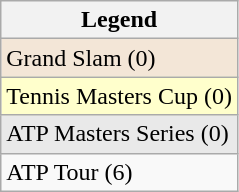<table class="wikitable sortable mw-collapsible mw-collapsed">
<tr>
<th>Legend</th>
</tr>
<tr bgcolor="#f3e6d7">
<td>Grand Slam (0)</td>
</tr>
<tr bgcolor="ffffcc">
<td>Tennis Masters Cup (0)</td>
</tr>
<tr bgcolor="#e9e9e9">
<td>ATP Masters Series (0)</td>
</tr>
<tr>
<td>ATP Tour (6)</td>
</tr>
</table>
